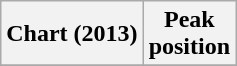<table class="wikitable plainrowheaders" style="text-align:center">
<tr>
<th scope="col">Chart (2013)</th>
<th scope="col">Peak<br>position</th>
</tr>
<tr>
</tr>
</table>
